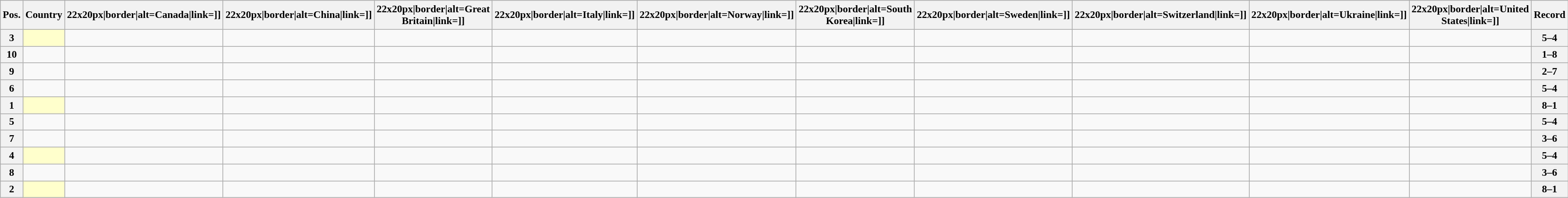<table class="wikitable sortable nowrap" style="text-align:center; font-size:0.9em">
<tr>
<th>Pos.</th>
<th>Country</th>
<th [[Image:>22x20px|border|alt=Canada|link=]]</th>
<th [[Image:>22x20px|border|alt=China|link=]]</th>
<th [[Image:>22x20px|border|alt=Great Britain|link=]]</th>
<th [[Image:>22x20px|border|alt=Italy|link=]]</th>
<th [[Image:>22x20px|border|alt=Norway|link=]]</th>
<th [[Image:>22x20px|border|alt=South Korea|link=]]</th>
<th [[Image:>22x20px|border|alt=Sweden|link=]]</th>
<th [[Image:>22x20px|border|alt=Switzerland|link=]]</th>
<th [[Image:>22x20px|border|alt=Ukraine|link=]]</th>
<th [[Image:>22x20px|border|alt=United States|link=]]</th>
<th>Record</th>
</tr>
<tr>
<th>3</th>
<td style="text-align:left; background:#ffffcc;"></td>
<td></td>
<td></td>
<td></td>
<td></td>
<td></td>
<td></td>
<td></td>
<td></td>
<td></td>
<td></td>
<th>5–4</th>
</tr>
<tr>
<th>10</th>
<td style="text-align:left;"></td>
<td></td>
<td></td>
<td></td>
<td></td>
<td></td>
<td></td>
<td></td>
<td></td>
<td></td>
<td></td>
<th>1–8</th>
</tr>
<tr>
<th>9</th>
<td style="text-align:left;"></td>
<td></td>
<td></td>
<td></td>
<td></td>
<td></td>
<td></td>
<td></td>
<td></td>
<td></td>
<td></td>
<th>2–7</th>
</tr>
<tr>
<th>6</th>
<td style="text-align:left;"></td>
<td></td>
<td></td>
<td></td>
<td></td>
<td></td>
<td></td>
<td></td>
<td></td>
<td></td>
<td></td>
<th>5–4</th>
</tr>
<tr>
<th>1</th>
<td style="text-align:left; background:#ffffcc;"></td>
<td></td>
<td></td>
<td></td>
<td></td>
<td></td>
<td></td>
<td></td>
<td></td>
<td></td>
<td></td>
<th>8–1</th>
</tr>
<tr>
<th>5</th>
<td style="text-align:left;"></td>
<td></td>
<td></td>
<td></td>
<td></td>
<td></td>
<td></td>
<td></td>
<td></td>
<td></td>
<td></td>
<th>5–4</th>
</tr>
<tr>
<th>7</th>
<td style="text-align:left;"></td>
<td></td>
<td></td>
<td></td>
<td></td>
<td></td>
<td></td>
<td></td>
<td></td>
<td></td>
<td></td>
<th>3–6</th>
</tr>
<tr>
<th>4</th>
<td style="text-align:left; background:#ffffcc;"></td>
<td></td>
<td></td>
<td></td>
<td></td>
<td></td>
<td></td>
<td></td>
<td></td>
<td></td>
<td></td>
<th>5–4</th>
</tr>
<tr>
<th>8</th>
<td style="text-align:left;"></td>
<td></td>
<td></td>
<td></td>
<td></td>
<td></td>
<td></td>
<td></td>
<td></td>
<td></td>
<td></td>
<th>3–6</th>
</tr>
<tr>
<th>2</th>
<td style="text-align:left; background:#ffffcc;"></td>
<td></td>
<td></td>
<td></td>
<td></td>
<td></td>
<td></td>
<td></td>
<td></td>
<td></td>
<td></td>
<th>8–1</th>
</tr>
</table>
